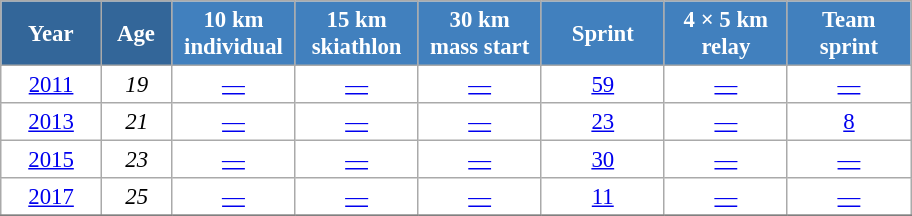<table class="wikitable" style="font-size:95%; text-align:center; border:grey solid 1px; border-collapse:collapse; background:#ffffff;">
<tr>
<th style="background-color:#369; color:white; width:60px;"> Year </th>
<th style="background-color:#369; color:white; width:40px;"> Age </th>
<th style="background-color:#4180be; color:white; width:75px;"> 10 km <br> individual </th>
<th style="background-color:#4180be; color:white; width:75px;"> 15 km <br> skiathlon </th>
<th style="background-color:#4180be; color:white; width:75px;"> 30 km <br> mass start </th>
<th style="background-color:#4180be; color:white; width:75px;"> Sprint </th>
<th style="background-color:#4180be; color:white; width:75px;"> 4 × 5 km <br> relay </th>
<th style="background-color:#4180be; color:white; width:75px;"> Team <br> sprint </th>
</tr>
<tr>
<td><a href='#'>2011</a></td>
<td><em>19</em></td>
<td><a href='#'>—</a></td>
<td><a href='#'>—</a></td>
<td><a href='#'>—</a></td>
<td><a href='#'>59</a></td>
<td><a href='#'>—</a></td>
<td><a href='#'>—</a></td>
</tr>
<tr>
<td><a href='#'>2013</a></td>
<td><em>21</em></td>
<td><a href='#'>—</a></td>
<td><a href='#'>—</a></td>
<td><a href='#'>—</a></td>
<td><a href='#'>23</a></td>
<td><a href='#'>—</a></td>
<td><a href='#'>8</a></td>
</tr>
<tr>
<td><a href='#'>2015</a></td>
<td><em>23</em></td>
<td><a href='#'>—</a></td>
<td><a href='#'>—</a></td>
<td><a href='#'>—</a></td>
<td><a href='#'>30</a></td>
<td><a href='#'>—</a></td>
<td><a href='#'>—</a></td>
</tr>
<tr>
<td><a href='#'>2017</a></td>
<td><em>25</em></td>
<td><a href='#'>—</a></td>
<td><a href='#'>—</a></td>
<td><a href='#'>—</a></td>
<td><a href='#'>11</a></td>
<td><a href='#'>—</a></td>
<td><a href='#'>—</a></td>
</tr>
<tr>
</tr>
</table>
